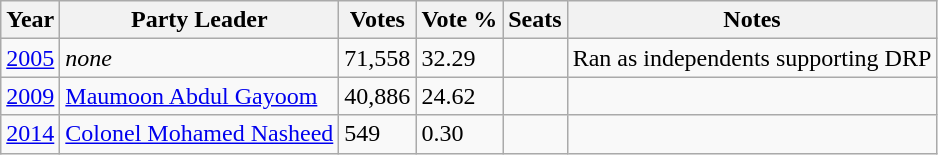<table class="wikitable">
<tr>
<th>Year</th>
<th>Party Leader</th>
<th>Votes</th>
<th>Vote %</th>
<th>Seats</th>
<th>Notes</th>
</tr>
<tr>
<td><a href='#'>2005</a></td>
<td><em>none</em></td>
<td>71,558</td>
<td>32.29</td>
<td></td>
<td>Ran as independents supporting DRP</td>
</tr>
<tr>
<td><a href='#'>2009</a></td>
<td><a href='#'>Maumoon Abdul Gayoom</a></td>
<td>40,886</td>
<td>24.62</td>
<td></td>
<td></td>
</tr>
<tr>
<td><a href='#'>2014</a></td>
<td><a href='#'>Colonel Mohamed Nasheed</a></td>
<td>549</td>
<td>0.30</td>
<td></td>
<td></td>
</tr>
</table>
